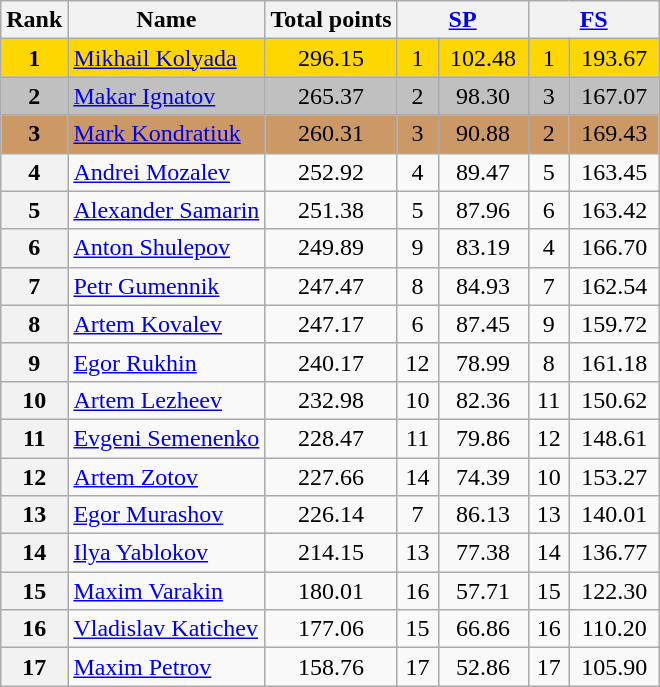<table class="wikitable sortable">
<tr>
<th>Rank</th>
<th>Name</th>
<th>Total points</th>
<th colspan="2" width="80px"><a href='#'>SP</a></th>
<th colspan="2" width="80px"><a href='#'>FS</a></th>
</tr>
<tr bgcolor="gold">
<td align="center"><strong>1</strong></td>
<td><a href='#'>Mikhail Kolyada</a></td>
<td align="center">296.15</td>
<td align="center">1</td>
<td align="center">102.48</td>
<td align="center">1</td>
<td align="center">193.67</td>
</tr>
<tr bgcolor="silver">
<td align="center"><strong>2</strong></td>
<td><a href='#'>Makar Ignatov</a></td>
<td align="center">265.37</td>
<td align="center">2</td>
<td align="center">98.30</td>
<td align="center">3</td>
<td align="center">167.07</td>
</tr>
<tr bgcolor="cc9966">
<td align="center"><strong>3</strong></td>
<td><a href='#'>Mark Kondratiuk</a></td>
<td align="center">260.31</td>
<td align="center">3</td>
<td align="center">90.88</td>
<td align="center">2</td>
<td align="center">169.43</td>
</tr>
<tr>
<th>4</th>
<td><a href='#'>Andrei Mozalev</a></td>
<td align="center">252.92</td>
<td align="center">4</td>
<td align="center">89.47</td>
<td align="center">5</td>
<td align="center">163.45</td>
</tr>
<tr>
<th>5</th>
<td><a href='#'>Alexander Samarin</a></td>
<td align="center">251.38</td>
<td align="center">5</td>
<td align="center">87.96</td>
<td align="center">6</td>
<td align="center">163.42</td>
</tr>
<tr>
<th>6</th>
<td><a href='#'>Anton Shulepov</a></td>
<td align="center">249.89</td>
<td align="center">9</td>
<td align="center">83.19</td>
<td align="center">4</td>
<td align="center">166.70</td>
</tr>
<tr>
<th>7</th>
<td><a href='#'>Petr Gumennik</a></td>
<td align="center">247.47</td>
<td align="center">8</td>
<td align="center">84.93</td>
<td align="center">7</td>
<td align="center">162.54</td>
</tr>
<tr>
<th>8</th>
<td><a href='#'>Artem Kovalev</a></td>
<td align="center">247.17</td>
<td align="center">6</td>
<td align="center">87.45</td>
<td align="center">9</td>
<td align="center">159.72</td>
</tr>
<tr>
<th>9</th>
<td><a href='#'>Egor Rukhin</a></td>
<td align="center">240.17</td>
<td align="center">12</td>
<td align="center">78.99</td>
<td align="center">8</td>
<td align="center">161.18</td>
</tr>
<tr>
<th>10</th>
<td><a href='#'>Artem Lezheev</a></td>
<td align="center">232.98</td>
<td align="center">10</td>
<td align="center">82.36</td>
<td align="center">11</td>
<td align="center">150.62</td>
</tr>
<tr>
<th>11</th>
<td><a href='#'>Evgeni Semenenko</a></td>
<td align="center">228.47</td>
<td align="center">11</td>
<td align="center">79.86</td>
<td align="center">12</td>
<td align="center">148.61</td>
</tr>
<tr>
<th>12</th>
<td><a href='#'>Artem Zotov</a></td>
<td align="center">227.66</td>
<td align="center">14</td>
<td align="center">74.39</td>
<td align="center">10</td>
<td align="center">153.27</td>
</tr>
<tr>
<th>13</th>
<td><a href='#'>Egor Murashov</a></td>
<td align="center">226.14</td>
<td align="center">7</td>
<td align="center">86.13</td>
<td align="center">13</td>
<td align="center">140.01</td>
</tr>
<tr>
<th>14</th>
<td><a href='#'>Ilya Yablokov</a></td>
<td align="center">214.15</td>
<td align="center">13</td>
<td align="center">77.38</td>
<td align="center">14</td>
<td align="center">136.77</td>
</tr>
<tr>
<th>15</th>
<td><a href='#'>Maxim Varakin</a></td>
<td align="center">180.01</td>
<td align="center">16</td>
<td align="center">57.71</td>
<td align="center">15</td>
<td align="center">122.30</td>
</tr>
<tr>
<th>16</th>
<td><a href='#'>Vladislav Katichev</a></td>
<td align="center">177.06</td>
<td align="center">15</td>
<td align="center">66.86</td>
<td align="center">16</td>
<td align="center">110.20</td>
</tr>
<tr>
<th>17</th>
<td><a href='#'>Maxim Petrov</a></td>
<td align="center">158.76</td>
<td align="center">17</td>
<td align="center">52.86</td>
<td align="center">17</td>
<td align="center">105.90</td>
</tr>
</table>
